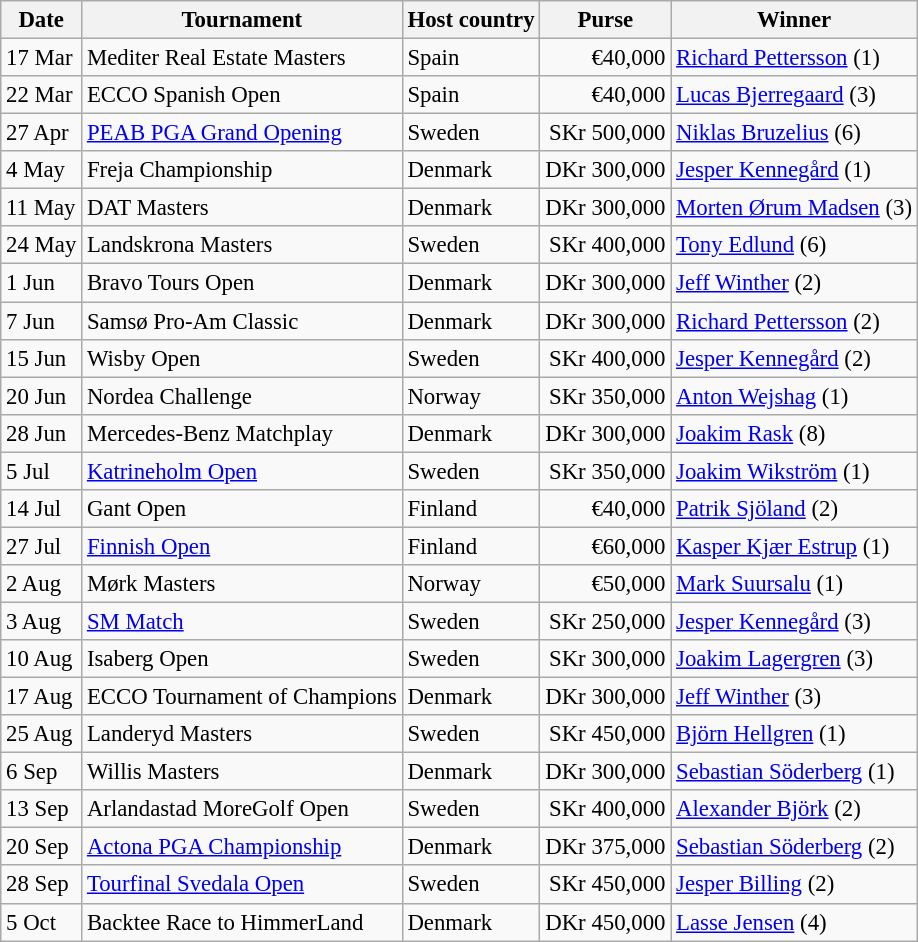<table class="wikitable" style="font-size:95%;">
<tr>
<th>Date</th>
<th>Tournament</th>
<th>Host country</th>
<th>Purse</th>
<th>Winner</th>
</tr>
<tr>
<td>17 Mar</td>
<td>Mediter Real Estate Masters</td>
<td>Spain</td>
<td align=right>€40,000</td>
<td> <a href='#'>Richard Pettersson</a> (1)</td>
</tr>
<tr>
<td>22 Mar</td>
<td>ECCO Spanish Open</td>
<td>Spain</td>
<td align=right>€40,000</td>
<td> <a href='#'>Lucas Bjerregaard</a> (3)</td>
</tr>
<tr>
<td>27 Apr</td>
<td><a href='#'>PEAB PGA Grand Opening</a></td>
<td>Sweden</td>
<td align=right>SKr 500,000</td>
<td> <a href='#'>Niklas Bruzelius</a> (6)</td>
</tr>
<tr>
<td>4 May</td>
<td>Freja Championship</td>
<td>Denmark</td>
<td align=right>DKr 300,000</td>
<td> <a href='#'>Jesper Kennegård</a> (1)</td>
</tr>
<tr>
<td>11 May</td>
<td>DAT Masters</td>
<td>Denmark</td>
<td align=right>DKr 300,000</td>
<td> <a href='#'>Morten Ørum Madsen</a> (3)</td>
</tr>
<tr>
<td>24 May</td>
<td>Landskrona Masters</td>
<td>Sweden</td>
<td align=right>SKr 400,000</td>
<td> <a href='#'>Tony Edlund</a> (6)</td>
</tr>
<tr>
<td>1 Jun</td>
<td>Bravo Tours Open</td>
<td>Denmark</td>
<td align=right>DKr 300,000</td>
<td> <a href='#'>Jeff Winther</a> (2)</td>
</tr>
<tr>
<td>7 Jun</td>
<td>Samsø Pro-Am Classic</td>
<td>Denmark</td>
<td align=right>DKr 300,000</td>
<td> <a href='#'>Richard Pettersson</a> (2)</td>
</tr>
<tr>
<td>15 Jun</td>
<td>Wisby Open</td>
<td>Sweden</td>
<td align=right>SKr 400,000</td>
<td> <a href='#'>Jesper Kennegård</a> (2)</td>
</tr>
<tr>
<td>20 Jun</td>
<td>Nordea Challenge</td>
<td>Norway</td>
<td align=right>SKr 350,000</td>
<td> <a href='#'>Anton Wejshag</a> (1)</td>
</tr>
<tr>
<td>28 Jun</td>
<td>Mercedes-Benz Matchplay</td>
<td>Denmark</td>
<td align=right>DKr 300,000</td>
<td> <a href='#'>Joakim Rask</a> (8)</td>
</tr>
<tr>
<td>5 Jul</td>
<td><a href='#'>Katrineholm Open</a></td>
<td>Sweden</td>
<td align=right>SKr 350,000</td>
<td> <a href='#'>Joakim Wikström</a> (1)</td>
</tr>
<tr>
<td>14 Jul</td>
<td>Gant Open</td>
<td>Finland</td>
<td align=right>€40,000</td>
<td> <a href='#'>Patrik Sjöland</a> (2)</td>
</tr>
<tr>
<td>27 Jul</td>
<td><a href='#'>Finnish Open</a></td>
<td>Finland</td>
<td align=right>€60,000</td>
<td> <a href='#'>Kasper Kjær Estrup</a> (1)</td>
</tr>
<tr>
<td>2 Aug</td>
<td>Mørk Masters</td>
<td>Norway</td>
<td align=right>€50,000</td>
<td> <a href='#'>Mark Suursalu</a> (1)</td>
</tr>
<tr>
<td>3 Aug</td>
<td><a href='#'>SM Match</a></td>
<td>Sweden</td>
<td align=right>SKr 250,000</td>
<td> <a href='#'>Jesper Kennegård</a> (3)</td>
</tr>
<tr>
<td>10 Aug</td>
<td>Isaberg Open</td>
<td>Sweden</td>
<td align=right>SKr 300,000</td>
<td> <a href='#'>Joakim Lagergren</a> (3)</td>
</tr>
<tr>
<td>17 Aug</td>
<td>ECCO Tournament of Champions</td>
<td>Denmark</td>
<td align=right>DKr 300,000</td>
<td> <a href='#'>Jeff Winther</a> (3)</td>
</tr>
<tr>
<td>25 Aug</td>
<td>Landeryd Masters</td>
<td>Sweden</td>
<td align=right>SKr 450,000</td>
<td> <a href='#'>Björn Hellgren</a> (1)</td>
</tr>
<tr>
<td>6 Sep</td>
<td>Willis Masters</td>
<td>Denmark</td>
<td align=right>DKr 300,000</td>
<td> <a href='#'>Sebastian Söderberg</a> (1)</td>
</tr>
<tr>
<td>13 Sep</td>
<td>Arlandastad MoreGolf Open</td>
<td>Sweden</td>
<td align=right>SKr 400,000</td>
<td> <a href='#'>Alexander Björk</a> (2)</td>
</tr>
<tr>
<td>20 Sep</td>
<td><a href='#'>Actona PGA Championship</a></td>
<td>Denmark</td>
<td align=right>DKr 375,000</td>
<td> <a href='#'>Sebastian Söderberg</a> (2)</td>
</tr>
<tr>
<td>28 Sep</td>
<td><a href='#'>Tourfinal Svedala Open</a></td>
<td>Sweden</td>
<td align=right>SKr 450,000</td>
<td> <a href='#'>Jesper Billing</a> (2)</td>
</tr>
<tr>
<td>5 Oct</td>
<td>Backtee Race to HimmerLand</td>
<td>Denmark</td>
<td align=right>DKr 450,000</td>
<td> <a href='#'>Lasse Jensen</a> (4)</td>
</tr>
</table>
